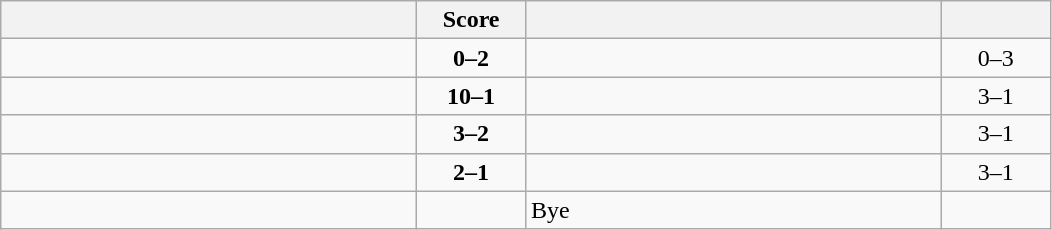<table class="wikitable" style="text-align: center; ">
<tr>
<th align="right" width="270"></th>
<th width="65">Score</th>
<th align="left" width="270"></th>
<th width="65"></th>
</tr>
<tr>
<td align="left"></td>
<td><strong>0–2</strong></td>
<td align="left"><strong></strong></td>
<td>0–3 <strong></strong></td>
</tr>
<tr>
<td align="left"><strong></strong></td>
<td><strong>10–1</strong></td>
<td align="left"></td>
<td>3–1 <strong></strong></td>
</tr>
<tr>
<td align="left"><strong></strong></td>
<td><strong>3–2</strong></td>
<td align="left"></td>
<td>3–1 <strong></strong></td>
</tr>
<tr>
<td align="left"><strong></strong></td>
<td><strong>2–1</strong></td>
<td align="left"></td>
<td>3–1 <strong></strong></td>
</tr>
<tr>
<td align="left"><strong></strong></td>
<td></td>
<td align="left">Bye</td>
<td></td>
</tr>
</table>
